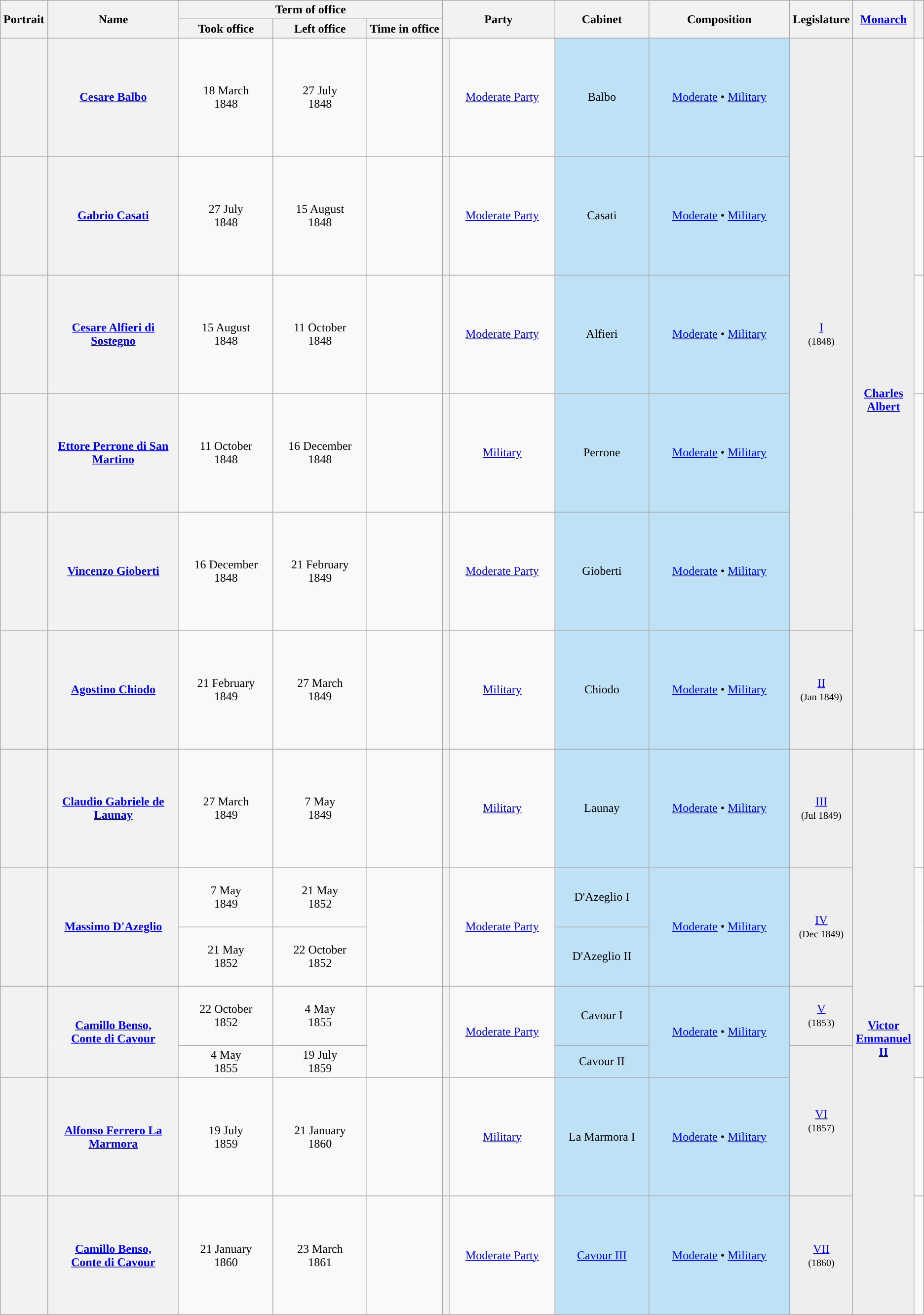<table class="wikitable" style="text-align:center; width=90%">
<tr>
<th width=5% rowspan=2 scope="col">Portrait</th>
<th width=14% rowspan=2 scope="col">Name<br></th>
<th width=28% colspan=3>Term of office</th>
<th width=12% rowspan=2 colspan=2 scope="col">Party</th>
<th width=10% rowspan=2 scope="col">Cabinet</th>
<th width=15% rowspan=2 scope="col">Composition</th>
<th width=3% rowspan=2 scope="col">Legislature<br></th>
<th width=4% rowspan=2 scope="col"><a href='#'>Monarch</a><br></th>
<th width=1% rowspan=2 scope="col"></th>
</tr>
<tr>
<th width=10% scope="col">Took office</th>
<th width=10% scope="col">Left office</th>
<th width=8% scope="col">Time in office</th>
</tr>
<tr style="height:10em;">
<th></th>
<th scope="row" style="font-weight:normal"><strong><a href='#'>Cesare Balbo</a></strong><br></th>
<td>18 March<br>1848</td>
<td>27 July<br>1848</td>
<td></td>
<th style="background:"></th>
<td><a href='#'>Moderate Party</a></td>
<td bgcolor=#BEE1F5>Balbo</td>
<td bgcolor=#BEE1F5><a href='#'>Moderate</a> • <a href='#'>Military</a></td>
<td rowspan=5 bgcolor="#EEEEEE"><a href='#'>I</a><br><small>(1848)</small></td>
<td align="center" rowspan=6 bgcolor="#EEEEEE"><br><strong><a href='#'>Charles Albert</a></strong><br></td>
<td></td>
</tr>
<tr style="height:10em;">
<th></th>
<th scope="row" style="font-weight:normal"><strong><a href='#'>Gabrio Casati</a></strong><br></th>
<td>27 July<br>1848</td>
<td>15 August<br>1848</td>
<td></td>
<th style="background:"></th>
<td><a href='#'>Moderate Party</a></td>
<td bgcolor=#BEE1F5>Casati</td>
<td bgcolor=#BEE1F5><a href='#'>Moderate</a> • <a href='#'>Military</a></td>
<td></td>
</tr>
<tr style="height:10em;">
<th></th>
<th scope="row" style="font-weight:normal"><strong><a href='#'>Cesare Alfieri di Sostegno</a></strong><br></th>
<td>15 August<br>1848</td>
<td>11 October<br>1848</td>
<td></td>
<th style="background:"></th>
<td><a href='#'>Moderate Party</a></td>
<td bgcolor=#BEE1F5>Alfieri</td>
<td bgcolor=#BEE1F5><a href='#'>Moderate</a> • <a href='#'>Military</a></td>
<td></td>
</tr>
<tr style="height:10em;">
<th></th>
<th scope="row" style="font-weight:normal"><strong><a href='#'>Ettore Perrone di San Martino</a></strong><br></th>
<td>11 October<br>1848</td>
<td>16 December<br>1848</td>
<td></td>
<th style="background:"></th>
<td><a href='#'>Military</a></td>
<td bgcolor=#BEE1F5>Perrone</td>
<td bgcolor=#BEE1F5><a href='#'>Moderate</a> • <a href='#'>Military</a></td>
<td></td>
</tr>
<tr style="height:10em;">
<th></th>
<th scope="row" style="font-weight:normal"><strong><a href='#'>Vincenzo Gioberti</a></strong><br></th>
<td>16 December<br>1848</td>
<td>21 February<br>1849</td>
<td></td>
<th style="background:"></th>
<td><a href='#'>Moderate Party</a></td>
<td bgcolor=#BEE1F5>Gioberti</td>
<td bgcolor=#BEE1F5><a href='#'>Moderate</a> • <a href='#'>Military</a></td>
</tr>
<tr style="height:10em;">
<th></th>
<th scope="row" style="font-weight:normal"><strong><a href='#'>Agostino Chiodo</a></strong><br></th>
<td>21 February<br>1849</td>
<td>27 March<br>1849</td>
<td></td>
<th style="background:"></th>
<td><a href='#'>Military</a></td>
<td bgcolor=#BEE1F5>Chiodo</td>
<td bgcolor=#BEE1F5><a href='#'>Moderate</a> • <a href='#'>Military</a></td>
<td bgcolor="#EEEEEE"><a href='#'>II</a><br><small>(Jan 1849)</small></td>
<td></td>
</tr>
<tr style="height:10em;">
<th></th>
<th scope="row" style="font-weight:normal"><strong><a href='#'>Claudio Gabriele de Launay</a></strong><br></th>
<td>27 March<br>1849</td>
<td>7 May<br>1849</td>
<td></td>
<th style="background:"></th>
<td><a href='#'>Military</a></td>
<td bgcolor=#BEE1F5>Launay</td>
<td bgcolor=#BEE1F5><a href='#'>Moderate</a> • <a href='#'>Military</a></td>
<td bgcolor="#EEEEEE"><a href='#'>III</a><br><small>(Jul 1849)</small></td>
<td align="center" rowspan=8 bgcolor="#EEEEEE"><br><strong><a href='#'>Victor Emmanuel II</a></strong><br></td>
<td></td>
</tr>
<tr style="height:5em;">
<th rowspan=2></th>
<th scope="row" style="font-weight:normal" rowspan=2><strong><a href='#'>Massimo D'Azeglio</a></strong><br></th>
<td>7 May<br>1849</td>
<td>21 May<br>1852</td>
<td rowspan=2></td>
<th rowspan=2 style="background:"></th>
<td rowspan=2><a href='#'>Moderate Party</a></td>
<td bgcolor=#BEE1F5>D'Azeglio I</td>
<td rowspan=2 bgcolor=#BEE1F5><a href='#'>Moderate</a> • <a href='#'>Military</a></td>
<td rowspan=2 bgcolor="#EEEEEE"><a href='#'>IV</a><br><small>(Dec 1849)</small></td>
<td rowspan=2></td>
</tr>
<tr style="height:5em;">
<td>21 May<br>1852</td>
<td>22 October<br>1852</td>
<td bgcolor=#BEE1F5>D'Azeglio II</td>
</tr>
<tr style="height:5em;">
<th rowspan=2></th>
<th scope="row" style="font-weight:normal" rowspan=2><strong><a href='#'>Camillo Benso,<br>Conte di Cavour</a></strong><br></th>
<td>22 October<br>1852</td>
<td>4 May<br>1855</td>
<td rowspan=2></td>
<th rowspan=2 style="background:"></th>
<td rowspan=2><a href='#'>Moderate Party</a></td>
<td bgcolor=#BEE1F5>Cavour I</td>
<td rowspan=2 bgcolor=#BEE1F5><a href='#'>Moderate</a> • <a href='#'>Military</a></td>
<td bgcolor="#EEEEEE"><a href='#'>V</a><br><small>(1853)</small></td>
<td rowspan=2></td>
</tr>
<tr>
<td>4 May<br>1855</td>
<td>19 July<br>1859</td>
<td bgcolor=#BEE1F5>Cavour II</td>
<td rowspan=2 bgcolor="#EEEEEE"><a href='#'>VI</a><br><small>(1857)</small></td>
</tr>
<tr style="height:10em;">
<th></th>
<th scope="row" style="font-weight:normal"><strong><a href='#'>Alfonso Ferrero La Marmora</a></strong><br></th>
<td>19 July<br>1859</td>
<td>21 January<br>1860</td>
<td></td>
<th style="background:"></th>
<td><a href='#'>Military</a></td>
<td bgcolor=#BEE1F5>La Marmora I</td>
<td bgcolor=#BEE1F5><a href='#'>Moderate</a> • <a href='#'>Military</a></td>
<td></td>
</tr>
<tr style="height:10em;">
<th></th>
<th scope="row" style="font-weight:normal"><strong><a href='#'>Camillo Benso,<br>Conte di Cavour</a></strong><br></th>
<td>21 January<br>1860</td>
<td>23 March<br>1861</td>
<td></td>
<th style="background:"></th>
<td><a href='#'>Moderate Party</a></td>
<td bgcolor=#BEE1F5><a href='#'>Cavour III</a></td>
<td bgcolor=#BEE1F5><a href='#'>Moderate</a> • <a href='#'>Military</a></td>
<td bgcolor="#EEEEEE"><a href='#'>VII</a><br><small>(1860)</small></td>
<td></td>
</tr>
</table>
